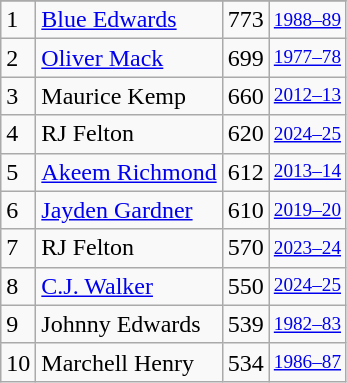<table class="wikitable">
<tr>
</tr>
<tr>
<td>1</td>
<td><a href='#'>Blue Edwards</a></td>
<td>773</td>
<td style="font-size:80%;"><a href='#'>1988–89</a></td>
</tr>
<tr>
<td>2</td>
<td><a href='#'>Oliver Mack</a></td>
<td>699</td>
<td style="font-size:80%;"><a href='#'>1977–78</a></td>
</tr>
<tr>
<td>3</td>
<td>Maurice Kemp</td>
<td>660</td>
<td style="font-size:80%;"><a href='#'>2012–13</a></td>
</tr>
<tr>
<td>4</td>
<td>RJ Felton</td>
<td>620</td>
<td style="font-size:80%;"><a href='#'>2024–25</a></td>
</tr>
<tr>
<td>5</td>
<td><a href='#'>Akeem Richmond</a></td>
<td>612</td>
<td style="font-size:80%;"><a href='#'>2013–14</a></td>
</tr>
<tr>
<td>6</td>
<td><a href='#'>Jayden Gardner</a></td>
<td>610</td>
<td style="font-size:80%;"><a href='#'>2019–20</a></td>
</tr>
<tr>
<td>7</td>
<td>RJ Felton</td>
<td>570</td>
<td style="font-size:80%;"><a href='#'>2023–24</a></td>
</tr>
<tr>
<td>8</td>
<td><a href='#'>C.J. Walker</a></td>
<td>550</td>
<td style="font-size:80%;"><a href='#'>2024–25</a></td>
</tr>
<tr>
<td>9</td>
<td>Johnny Edwards</td>
<td>539</td>
<td style="font-size:80%;"><a href='#'>1982–83</a></td>
</tr>
<tr>
<td>10</td>
<td>Marchell Henry</td>
<td>534</td>
<td style="font-size:80%;"><a href='#'>1986–87</a></td>
</tr>
</table>
